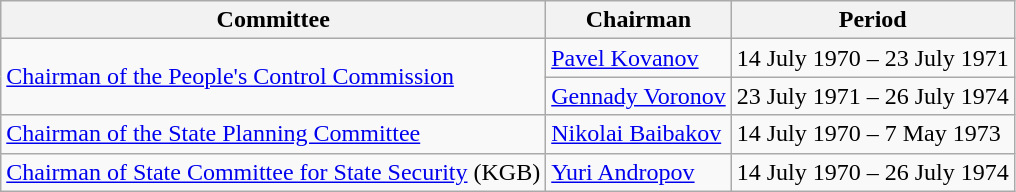<table class="wikitable">
<tr>
<th>Committee</th>
<th>Chairman</th>
<th>Period</th>
</tr>
<tr>
<td rowspan="2"><a href='#'>Chairman of the People's Control Commission</a></td>
<td><a href='#'>Pavel Kovanov</a></td>
<td>14 July 1970 – 23 July 1971</td>
</tr>
<tr>
<td><a href='#'>Gennady Voronov</a></td>
<td>23 July 1971 – 26 July 1974</td>
</tr>
<tr>
<td><a href='#'>Chairman of the State Planning Committee</a></td>
<td><a href='#'>Nikolai Baibakov</a></td>
<td>14 July 1970 – 7 May 1973</td>
</tr>
<tr>
<td><a href='#'>Chairman of State Committee for State Security</a> (KGB)</td>
<td><a href='#'>Yuri Andropov</a></td>
<td>14 July 1970 – 26 July 1974</td>
</tr>
</table>
